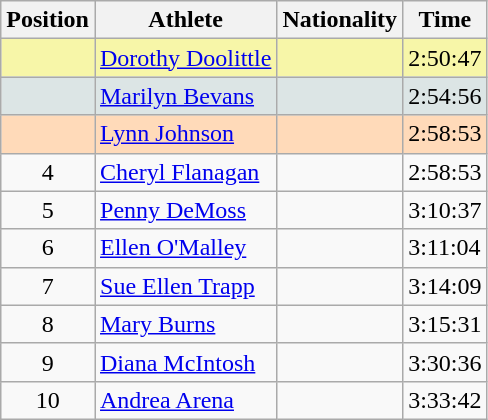<table class="wikitable sortable">
<tr>
<th>Position</th>
<th>Athlete</th>
<th>Nationality</th>
<th>Time</th>
</tr>
<tr bgcolor=#F7F6A8>
<td align=center></td>
<td><a href='#'>Dorothy Doolittle</a></td>
<td></td>
<td>2:50:47</td>
</tr>
<tr bgcolor=#DCE5E5>
<td align=center></td>
<td><a href='#'>Marilyn Bevans</a></td>
<td></td>
<td>2:54:56</td>
</tr>
<tr bgcolor=#FFDAB9>
<td align=center></td>
<td><a href='#'>Lynn Johnson</a></td>
<td></td>
<td>2:58:53</td>
</tr>
<tr>
<td align=center>4</td>
<td><a href='#'>Cheryl Flanagan</a></td>
<td></td>
<td>2:58:53</td>
</tr>
<tr>
<td align=center>5</td>
<td><a href='#'>Penny DeMoss</a></td>
<td></td>
<td>3:10:37</td>
</tr>
<tr>
<td align=center>6</td>
<td><a href='#'>Ellen O'Malley</a></td>
<td></td>
<td>3:11:04</td>
</tr>
<tr>
<td align=center>7</td>
<td><a href='#'>Sue Ellen Trapp</a></td>
<td></td>
<td>3:14:09</td>
</tr>
<tr>
<td align=center>8</td>
<td><a href='#'>Mary Burns</a></td>
<td></td>
<td>3:15:31</td>
</tr>
<tr>
<td align=center>9</td>
<td><a href='#'>Diana McIntosh</a></td>
<td></td>
<td>3:30:36</td>
</tr>
<tr>
<td align=center>10</td>
<td><a href='#'>Andrea Arena</a></td>
<td></td>
<td>3:33:42</td>
</tr>
</table>
